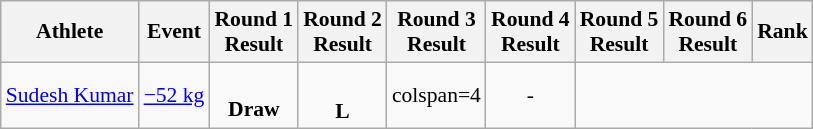<table class="wikitable" style="font-size:90%">
<tr>
<th>Athlete</th>
<th>Event</th>
<th>Round 1<br>Result</th>
<th>Round 2<br>Result</th>
<th>Round 3<br>Result</th>
<th>Round 4<br>Result</th>
<th>Round 5<br>Result</th>
<th>Round 6<br>Result</th>
<th>Rank</th>
</tr>
<tr align=center>
<td align=left><a href='#'>Sudesh Kumar</a></td>
<td align=left><a href='#'>−52 kg</a></td>
<td><br><strong>Draw</strong></td>
<td><br><strong>L</strong> <sup></sup></td>
<td>colspan=4 </td>
<td>-</td>
</tr>
</table>
